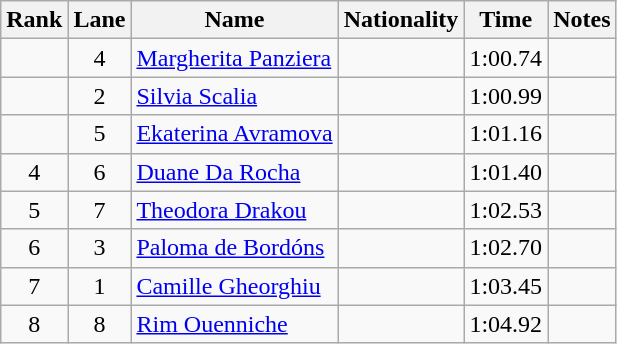<table class="wikitable sortable" style="text-align:center">
<tr>
<th>Rank</th>
<th>Lane</th>
<th>Name</th>
<th>Nationality</th>
<th>Time</th>
<th>Notes</th>
</tr>
<tr>
<td></td>
<td>4</td>
<td align="left"><a href='#'>Margherita Panziera</a></td>
<td align="left"></td>
<td>1:00.74</td>
<td></td>
</tr>
<tr>
<td></td>
<td>2</td>
<td align="left"><a href='#'>Silvia Scalia</a></td>
<td align="left"></td>
<td>1:00.99</td>
<td></td>
</tr>
<tr>
<td></td>
<td>5</td>
<td align="left"><a href='#'>Ekaterina Avramova</a></td>
<td align="left"></td>
<td>1:01.16</td>
<td></td>
</tr>
<tr>
<td>4</td>
<td>6</td>
<td align="left"><a href='#'>Duane Da Rocha</a></td>
<td align="left"></td>
<td>1:01.40</td>
<td></td>
</tr>
<tr>
<td>5</td>
<td>7</td>
<td align="left"><a href='#'>Theodora Drakou</a></td>
<td align="left"></td>
<td>1:02.53</td>
<td></td>
</tr>
<tr>
<td>6</td>
<td>3</td>
<td align="left"><a href='#'>Paloma de Bordóns</a></td>
<td align="left"></td>
<td>1:02.70</td>
<td></td>
</tr>
<tr>
<td>7</td>
<td>1</td>
<td align="left"><a href='#'>Camille Gheorghiu</a></td>
<td align="left"></td>
<td>1:03.45</td>
<td></td>
</tr>
<tr>
<td>8</td>
<td>8</td>
<td align="left"><a href='#'>Rim Ouenniche</a></td>
<td align="left"></td>
<td>1:04.92</td>
<td></td>
</tr>
</table>
